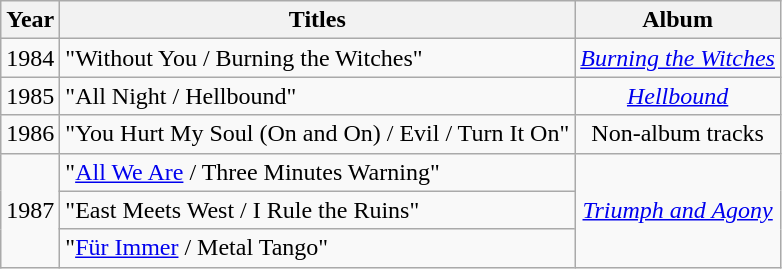<table class="wikitable">
<tr>
<th>Year</th>
<th>Titles</th>
<th>Album</th>
</tr>
<tr>
<td>1984</td>
<td>"Without You / Burning the Witches"</td>
<td style="text-align:center;"><em><a href='#'>Burning the Witches</a></em></td>
</tr>
<tr>
<td>1985</td>
<td>"All Night / Hellbound"</td>
<td style="text-align:center;"><em><a href='#'>Hellbound</a></em></td>
</tr>
<tr>
<td>1986</td>
<td>"You Hurt My Soul (On and On) / Evil / Turn It On"</td>
<td style="text-align:center;">Non-album tracks</td>
</tr>
<tr>
<td rowspan="3">1987</td>
<td>"<a href='#'>All We Are</a> / Three Minutes Warning"</td>
<td style="text-align:center;" rowspan="3"><em><a href='#'>Triumph and Agony</a></em></td>
</tr>
<tr>
<td>"East Meets West / I Rule the Ruins"</td>
</tr>
<tr>
<td>"<a href='#'>Für Immer</a> / Metal Tango"</td>
</tr>
</table>
